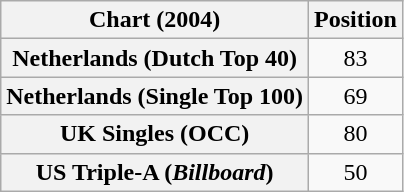<table class="wikitable sortable plainrowheaders" style="text-align:center">
<tr>
<th scope="col">Chart (2004)</th>
<th scope="col">Position</th>
</tr>
<tr>
<th scope="row">Netherlands (Dutch Top 40)</th>
<td>83</td>
</tr>
<tr>
<th scope="row">Netherlands (Single Top 100)</th>
<td>69</td>
</tr>
<tr>
<th scope="row">UK Singles (OCC)</th>
<td>80</td>
</tr>
<tr>
<th scope="row">US Triple-A (<em>Billboard</em>)</th>
<td>50</td>
</tr>
</table>
